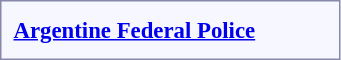<table style="border:1px solid #8888aa; background-color:#f7f8ff; padding:5px; font-size:95%; margin: 0px 12px 12px 0px;">
<tr style="text-align:center;">
<td rowspan=2><strong> <a href='#'>Argentine Federal Police</a></strong></td>
<td colspan=2 rowspan=2></td>
<td colspan=2></td>
<td colspan=2></td>
<td colspan=2></td>
<td colspan=2></td>
<td colspan=2></td>
<td colspan=2></td>
<td colspan=2></td>
<td colspan=2></td>
<td colspan=3></td>
<td colspan=3></td>
<td colspan=12></td>
</tr>
<tr style="text-align:center;">
<td colspan=2><br><small></small></td>
<td colspan=2></td>
<td colspan=2></td>
<td colspan=2></td>
<td colspan=2></td>
<td colspan=2></td>
<td colspan=2></td>
<td colspan=2></td>
<td colspan=3></td>
<td colspan=3></td>
<td colspan=12></td>
</tr>
</table>
